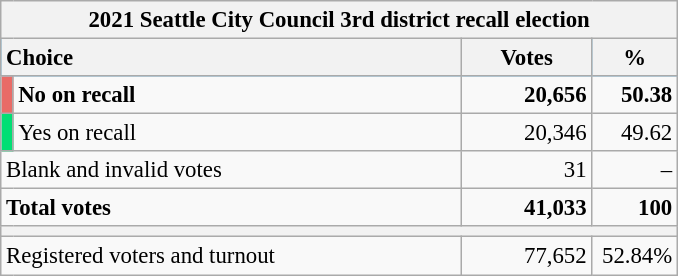<table class="wikitable" style="text-align:right;margin-right:1em; font-size:95%">
<tr>
<td colspan="4" style="background:#f2f2f2; text-align:center;"><strong>2021 Seattle City Council 3rd district recall election</strong></td>
</tr>
<tr style="background:#09a8ff; text-align:center;">
<th colspan="2" style="text-align:left; width:300px;">Choice</th>
<th style="width:80px;">Votes</th>
<th style="width:50px;">%</th>
</tr>
<tr>
<td style="background: rgb(233, 107, 103);"></td>
<td style="text-align:left;"><strong>No on recall</strong></td>
<td><strong>20,656</strong></td>
<td><strong>50.38</strong></td>
</tr>
<tr>
<td style="background: rgb(1, 223, 116); width:1px"></td>
<td style="text-align:left;">Yes on recall</td>
<td>20,346</td>
<td>49.62</td>
</tr>
<tr>
<td style="text-align:left;" colspan="2">Blank and invalid votes</td>
<td>31</td>
<td>–</td>
</tr>
<tr style="font-weight:bold;">
<td style="text-align:left;" colspan="2">Total votes</td>
<td>41,033</td>
<td>100</td>
</tr>
<tr>
<td colspan="4" style="background:#f2f2f2;"></td>
</tr>
<tr>
<td style="text-align:left;" colspan="2">Registered voters and turnout</td>
<td>77,652</td>
<td>52.84%</td>
</tr>
</table>
